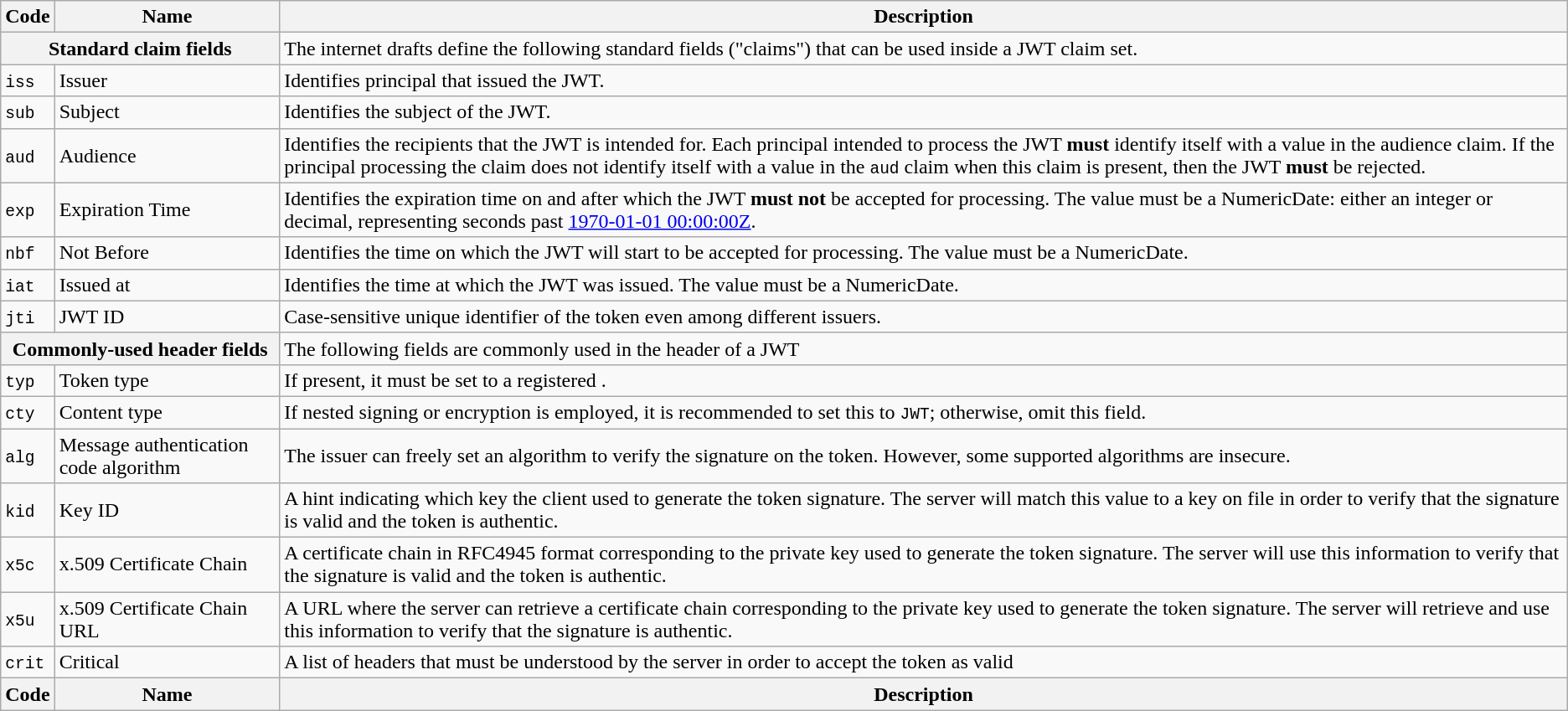<table class="wikitable">
<tr>
<th>Code</th>
<th>Name</th>
<th>Description</th>
</tr>
<tr>
<th colspan="2" >Standard claim fields</th>
<td>The internet drafts define the following standard fields ("claims") that can be used inside a JWT claim set.</td>
</tr>
<tr>
<td><code>iss</code></td>
<td>Issuer</td>
<td>Identifies principal that issued the JWT.</td>
</tr>
<tr>
<td><code>sub</code></td>
<td>Subject</td>
<td>Identifies the subject of the JWT.</td>
</tr>
<tr>
<td><code>aud</code></td>
<td>Audience</td>
<td>Identifies the recipients that the JWT is intended for. Each principal intended to process the JWT <strong>must</strong> identify itself with a value in the audience claim. If the principal processing the claim does not identify itself with a value in the <code>aud</code> claim when this claim is present, then the JWT <strong>must</strong> be rejected.</td>
</tr>
<tr>
<td><code>exp</code></td>
<td>Expiration Time</td>
<td>Identifies the expiration time on and after which the JWT <strong>must not</strong> be accepted for processing. The value must be a NumericDate: either an integer or decimal, representing seconds past <a href='#'>1970-01-01 00:00:00Z</a>.</td>
</tr>
<tr>
<td><code>nbf</code></td>
<td>Not Before</td>
<td>Identifies the time on which the JWT will start to be accepted for processing. The value must be a NumericDate.</td>
</tr>
<tr>
<td><code>iat</code></td>
<td>Issued at</td>
<td>Identifies the time at which the JWT was issued. The value must be a NumericDate.</td>
</tr>
<tr>
<td><code>jti</code></td>
<td>JWT ID</td>
<td>Case-sensitive unique identifier of the token even among different issuers.</td>
</tr>
<tr>
<th colspan="2" >Commonly-used header fields</th>
<td>The following fields are commonly used in the header of a JWT</td>
</tr>
<tr>
<td><code>typ</code></td>
<td>Token type</td>
<td>If present, it must be set to a registered .</td>
</tr>
<tr>
<td><code>cty</code></td>
<td>Content type</td>
<td>If nested signing or encryption is employed, it is recommended to set this to <code>JWT</code>; otherwise, omit this field.</td>
</tr>
<tr>
<td><code>alg</code></td>
<td>Message authentication code algorithm</td>
<td>The issuer can freely set an algorithm to verify the signature on the token. However, some supported algorithms are insecure.</td>
</tr>
<tr>
<td><code>kid</code></td>
<td>Key ID</td>
<td>A hint indicating which key the client used to generate the token signature. The server will match this value to a key on file in order to verify that the signature is valid and the token is authentic.</td>
</tr>
<tr>
<td><code>x5c</code></td>
<td>x.509 Certificate Chain</td>
<td>A certificate chain in RFC4945 format corresponding to the private key used to generate the token signature. The server will use this information to verify that the signature is valid and the token is authentic.</td>
</tr>
<tr>
<td><code>x5u</code></td>
<td>x.509 Certificate Chain URL</td>
<td>A URL where the server can retrieve a certificate chain corresponding to the private key used to generate the token signature. The server will retrieve and use this information to verify that the signature is authentic.</td>
</tr>
<tr>
<td><code>crit</code></td>
<td>Critical</td>
<td>A list of headers that must be understood by the server in order to accept the token as valid</td>
</tr>
<tr>
<th>Code</th>
<th>Name</th>
<th>Description</th>
</tr>
</table>
